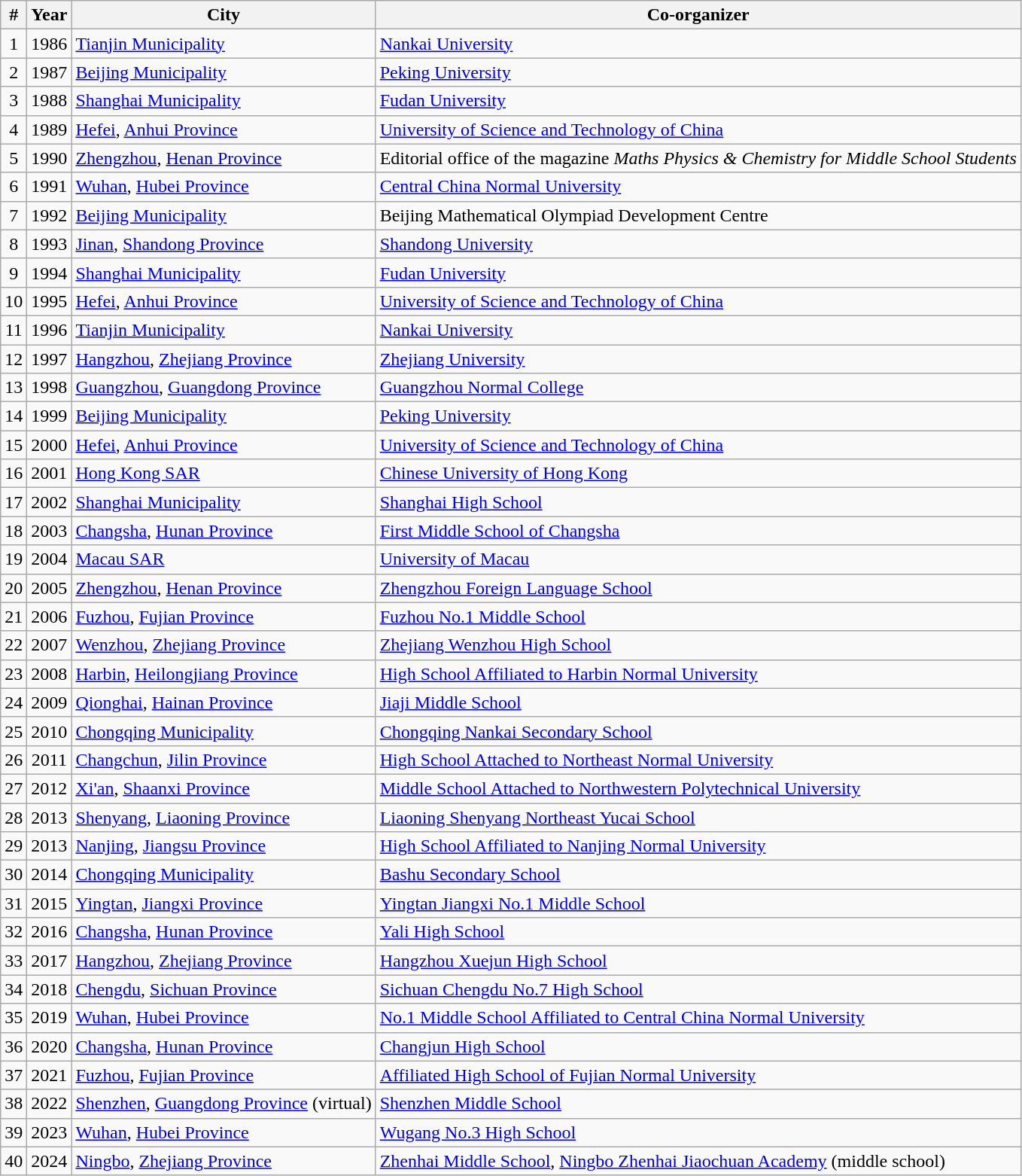<table class="wikitable">
<tr>
<th>#</th>
<th>Year</th>
<th>City</th>
<th>Co-organizer</th>
</tr>
<tr>
<td align=center>1</td>
<td align=center>1986</td>
<td><a href='#'>Tianjin Municipality</a></td>
<td><a href='#'>Nankai University</a></td>
</tr>
<tr>
<td align=center>2</td>
<td align=center>1987</td>
<td><a href='#'>Beijing Municipality</a></td>
<td><a href='#'>Peking University</a></td>
</tr>
<tr>
<td align=center>3</td>
<td align=center>1988</td>
<td><a href='#'>Shanghai Municipality</a></td>
<td><a href='#'>Fudan University</a></td>
</tr>
<tr>
<td align=center>4</td>
<td align=center>1989</td>
<td><a href='#'>Hefei</a>, <a href='#'>Anhui Province</a></td>
<td><a href='#'>University of Science and Technology of China</a></td>
</tr>
<tr>
<td align=center>5</td>
<td align=center>1990</td>
<td><a href='#'>Zhengzhou</a>, <a href='#'>Henan Province</a></td>
<td>Editorial office of the magazine <em>Maths Physics & Chemistry for Middle School Students</em></td>
</tr>
<tr>
<td align=center>6</td>
<td align=center>1991</td>
<td><a href='#'>Wuhan</a>, <a href='#'>Hubei Province</a></td>
<td><a href='#'>Central China Normal University</a></td>
</tr>
<tr>
<td align=center>7</td>
<td align=center>1992</td>
<td><a href='#'>Beijing Municipality</a></td>
<td>Beijing Mathematical Olympiad Development Centre</td>
</tr>
<tr>
<td align=center>8</td>
<td align=center>1993</td>
<td><a href='#'>Jinan</a>, <a href='#'>Shandong Province</a></td>
<td><a href='#'>Shandong University</a></td>
</tr>
<tr>
<td align=center>9</td>
<td align=center>1994</td>
<td><a href='#'>Shanghai Municipality</a></td>
<td><a href='#'>Fudan University</a></td>
</tr>
<tr>
<td align=center>10</td>
<td align=center>1995</td>
<td><a href='#'>Hefei</a>, <a href='#'>Anhui Province</a></td>
<td><a href='#'>University of Science and Technology of China</a></td>
</tr>
<tr>
<td align=center>11</td>
<td align=center>1996</td>
<td><a href='#'>Tianjin Municipality</a></td>
<td><a href='#'>Nankai University</a></td>
</tr>
<tr>
<td align=center>12</td>
<td align=center>1997</td>
<td><a href='#'>Hangzhou</a>, <a href='#'>Zhejiang Province</a></td>
<td><a href='#'>Zhejiang University</a></td>
</tr>
<tr>
<td align=center>13</td>
<td align=center>1998</td>
<td><a href='#'>Guangzhou</a>, <a href='#'>Guangdong Province</a></td>
<td><a href='#'>Guangzhou Normal College</a></td>
</tr>
<tr>
<td align=center>14</td>
<td align=center>1999</td>
<td><a href='#'>Beijing Municipality</a></td>
<td><a href='#'>Peking University</a></td>
</tr>
<tr>
<td align=center>15</td>
<td align=center>2000</td>
<td><a href='#'>Hefei</a>, <a href='#'>Anhui Province</a></td>
<td><a href='#'>University of Science and Technology of China</a></td>
</tr>
<tr>
<td align=center>16</td>
<td align=center>2001</td>
<td><a href='#'>Hong Kong SAR</a></td>
<td><a href='#'>Chinese University of Hong Kong</a></td>
</tr>
<tr>
<td align=center>17</td>
<td align=center>2002</td>
<td><a href='#'>Shanghai Municipality</a></td>
<td><a href='#'>Shanghai High School</a></td>
</tr>
<tr>
<td align=center>18</td>
<td align=center>2003</td>
<td><a href='#'>Changsha</a>, <a href='#'>Hunan Province</a></td>
<td><a href='#'>First Middle School of Changsha</a></td>
</tr>
<tr>
<td align=center>19</td>
<td align=center>2004</td>
<td><a href='#'>Macau SAR</a></td>
<td><a href='#'>University of Macau</a></td>
</tr>
<tr>
<td align=center>20</td>
<td align=center>2005</td>
<td><a href='#'>Zhengzhou</a>, <a href='#'>Henan Province</a></td>
<td><a href='#'>Zhengzhou Foreign Language School</a></td>
</tr>
<tr>
<td align=center>21</td>
<td align=center>2006</td>
<td><a href='#'>Fuzhou</a>, <a href='#'>Fujian Province</a></td>
<td><a href='#'>Fuzhou No.1 Middle School</a></td>
</tr>
<tr>
<td align=center>22</td>
<td align=center>2007</td>
<td><a href='#'>Wenzhou</a>, <a href='#'>Zhejiang Province</a></td>
<td><a href='#'>Zhejiang Wenzhou High School</a></td>
</tr>
<tr>
<td align=center>23</td>
<td align=center>2008</td>
<td><a href='#'>Harbin</a>, <a href='#'>Heilongjiang Province</a></td>
<td><a href='#'>High School Affiliated to Harbin Normal University</a></td>
</tr>
<tr>
<td align=center>24</td>
<td align=center>2009</td>
<td><a href='#'>Qionghai</a>, <a href='#'>Hainan Province</a></td>
<td><a href='#'>Jiaji Middle School</a></td>
</tr>
<tr>
<td align=center>25</td>
<td align=center>2010</td>
<td><a href='#'>Chongqing Municipality</a></td>
<td><a href='#'>Chongqing Nankai Secondary School</a></td>
</tr>
<tr>
<td align=center>26</td>
<td align=center>2011</td>
<td><a href='#'>Changchun</a>, <a href='#'>Jilin Province</a></td>
<td><a href='#'>High School Attached to Northeast Normal University</a></td>
</tr>
<tr>
<td align=center>27</td>
<td align=center>2012</td>
<td><a href='#'>Xi'an</a>, <a href='#'>Shaanxi Province</a></td>
<td><a href='#'>Middle School Attached to Northwestern Polytechnical University</a></td>
</tr>
<tr>
<td align=center>28</td>
<td align=center>2013</td>
<td><a href='#'>Shenyang</a>, <a href='#'>Liaoning Province</a></td>
<td><a href='#'>Liaoning Shenyang Northeast Yucai School</a></td>
</tr>
<tr>
<td align=center>29</td>
<td align=center>2013</td>
<td><a href='#'>Nanjing</a>, <a href='#'>Jiangsu Province</a></td>
<td><a href='#'>High School Affiliated to Nanjing Normal University</a></td>
</tr>
<tr>
<td align=center>30</td>
<td align=center>2014</td>
<td><a href='#'>Chongqing Municipality</a></td>
<td><a href='#'>Bashu Secondary School</a></td>
</tr>
<tr>
<td align=center>31</td>
<td align=center>2015</td>
<td><a href='#'>Yingtan</a>, <a href='#'>Jiangxi Province</a></td>
<td><a href='#'>Yingtan Jiangxi No.1 Middle School</a></td>
</tr>
<tr>
<td align=center>32</td>
<td align=center>2016</td>
<td><a href='#'>Changsha</a>, <a href='#'>Hunan Province</a></td>
<td><a href='#'>Yali High School</a></td>
</tr>
<tr>
<td align=center>33</td>
<td align=center>2017</td>
<td><a href='#'>Hangzhou</a>, <a href='#'>Zhejiang Province</a></td>
<td><a href='#'>Hangzhou Xuejun High School</a></td>
</tr>
<tr>
<td align=center>34</td>
<td align=center>2018</td>
<td><a href='#'>Chengdu</a>, <a href='#'>Sichuan Province</a></td>
<td><a href='#'>Sichuan Chengdu No.7 High School</a></td>
</tr>
<tr>
<td align=center>35</td>
<td align=center>2019</td>
<td><a href='#'>Wuhan</a>, <a href='#'>Hubei Province</a></td>
<td><a href='#'>No.1 Middle School Affiliated to Central China Normal University</a></td>
</tr>
<tr>
<td align=center>36</td>
<td align=center>2020</td>
<td><a href='#'>Changsha</a>, <a href='#'>Hunan Province</a></td>
<td><a href='#'>Changjun High School</a></td>
</tr>
<tr>
<td align=center>37</td>
<td align=center>2021</td>
<td><a href='#'>Fuzhou</a>, <a href='#'>Fujian Province</a></td>
<td><a href='#'>Affiliated High School of Fujian Normal University</a></td>
</tr>
<tr>
<td align=center>38</td>
<td align=center>2022</td>
<td><a href='#'>Shenzhen</a>, <a href='#'>Guangdong Province</a> (virtual)</td>
<td><a href='#'>Shenzhen Middle School</a></td>
</tr>
<tr>
<td align=center>39</td>
<td align=center>2023</td>
<td><a href='#'>Wuhan</a>, <a href='#'>Hubei Province</a></td>
<td><a href='#'>Wugang No.3 High School</a></td>
</tr>
<tr>
<td align=center>40</td>
<td align=center>2024</td>
<td><a href='#'>Ningbo</a>, <a href='#'>Zhejiang Province</a></td>
<td><a href='#'>Zhenhai Middle School</a>, <a href='#'>Ningbo Zhenhai Jiaochuan Academy</a> (middle school)</td>
</tr>
</table>
